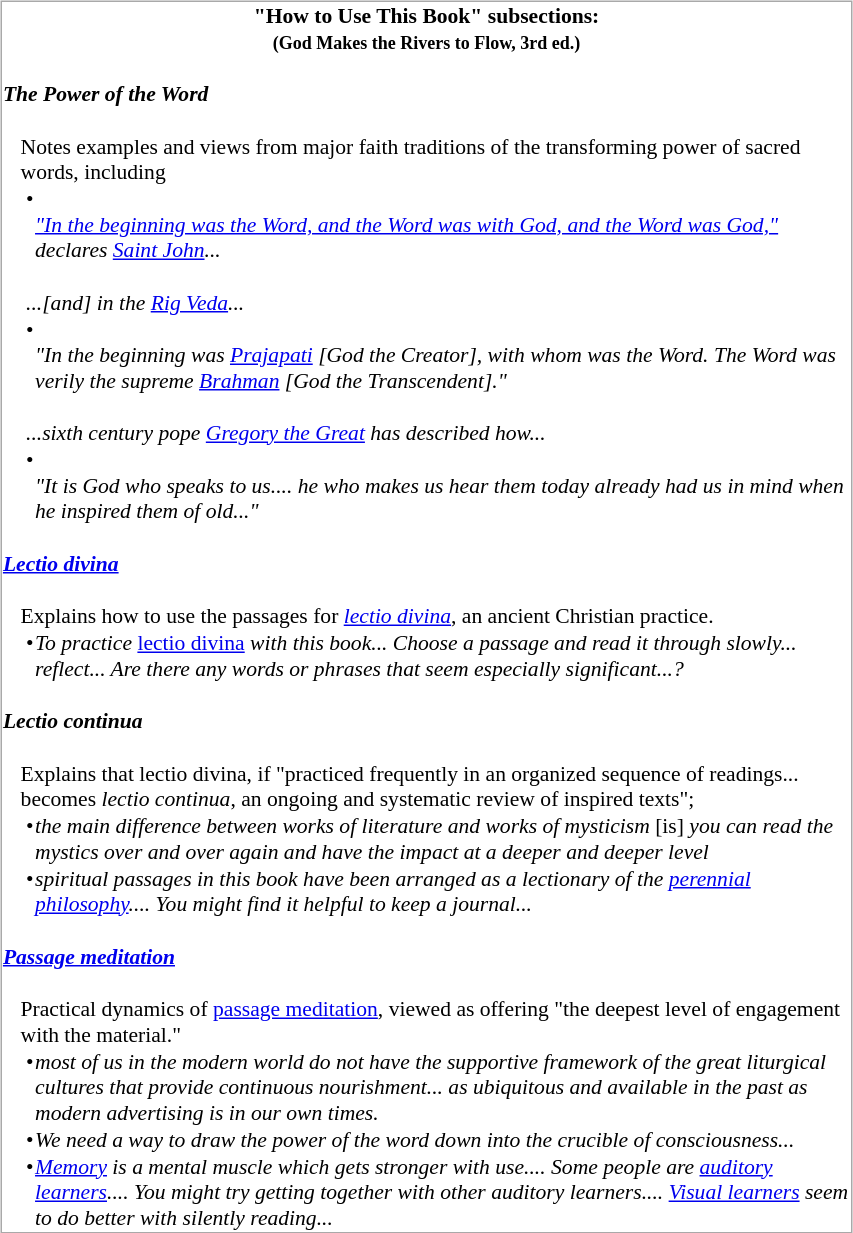<table style="float: right; width: 45%; border: 1px solid darkgray; margin: .46em; font-size: 90%;" border="0" cellpadding="0" cellspacing="1">
<tr>
<td colspan="3" align="center"><strong>"How to Use This Book" subsections:<br><small>(God Makes the Rivers to Flow, 3rd ed.)</small></strong></td>
</tr>
<tr valign="top">
<td colspan="3" align="left"><br><strong><em>The Power of the Word</em></strong></td>
</tr>
<tr valign="top">
<td>   </td>
<td colspan="2" align="left"><br>Notes examples and views from major faith traditions of the transforming power of sacred words, including</td>
</tr>
<tr valign="top">
<td></td>
<td> •</td>
<td><br><em><a href='#'>"In the beginning was the Word, and the Word was with God, and the Word was God,"</a> declares <a href='#'>Saint John</a>...</em></td>
</tr>
<tr valign="top">
<td></td>
<td colspan="2" align="left"><br> <em>...[and] in the <a href='#'>Rig Veda</a>...</em></td>
</tr>
<tr valign="top">
<td></td>
<td> •</td>
<td><br><em>"In the beginning was <a href='#'>Prajapati</a> [God the Creator], with whom was the Word. The Word was verily the supreme <a href='#'>Brahman</a> [God the Transcendent]."</em></td>
</tr>
<tr valign="top">
<td></td>
<td colspan="2" align="left"><br> <em>...sixth century pope <a href='#'>Gregory the Great</a> has described how...</em></td>
</tr>
<tr valign="top">
<td></td>
<td> •</td>
<td><br><em>"It is God who speaks to us.... he who makes us hear them today already had us in mind when he inspired them of old..."</em></td>
</tr>
<tr valign="top">
<td colspan="3" align="left"><br><strong><em><a href='#'>Lectio divina</a></em></strong></td>
</tr>
<tr valign="top">
<td>   </td>
<td colspan="2" align="left"><br>Explains how to use the passages for <em><a href='#'>lectio divina</a></em>, an ancient Christian practice.</td>
</tr>
<tr valign="top">
<td></td>
<td> •</td>
<td><em>To practice </em><a href='#'>lectio divina</a><em> with this book... Choose a passage and read it through slowly... reflect... Are there any words or phrases that seem especially significant...?</em></td>
</tr>
<tr valign="top">
<td colspan="3" align="left"><br><strong><em>Lectio continua</em></strong></td>
</tr>
<tr valign="top">
<td>   </td>
<td colspan="2" align="left"><br>Explains that lectio divina, if "practiced frequently in an organized sequence of readings... becomes <em>lectio continua</em>, an ongoing and systematic review of inspired texts";</td>
</tr>
<tr valign="top">
<td></td>
<td> •</td>
<td><em>the main difference between works of literature and works of mysticism</em> [is] <em>you can read the mystics over and over again and have the impact at a deeper and deeper level</em></td>
</tr>
<tr valign="top">
<td></td>
<td> •</td>
<td><em>spiritual passages in this book have been arranged as a lectionary of the <a href='#'>perennial philosophy</a>.... You might find it helpful to keep a journal...</em></td>
</tr>
<tr valign="top">
<td colspan="3" align="left"><br><strong><em><a href='#'>Passage meditation</a></em></strong></td>
</tr>
<tr valign="top">
<td>   </td>
<td colspan="2" align="left"><br>Practical dynamics of <a href='#'>passage meditation</a>, viewed as offering "the deepest level of engagement with the material."</td>
</tr>
<tr valign="top">
<td></td>
<td> •</td>
<td><em>most of us in the modern world do not have the supportive framework of the great liturgical cultures that provide continuous nourishment... as ubiquitous and available in the past as modern advertising is in our own times.</em></td>
</tr>
<tr valign="top">
<td></td>
<td> •</td>
<td><em>We need a way to draw the power of the word down into the crucible of consciousness...</em></td>
</tr>
<tr valign="top">
<td></td>
<td> •</td>
<td><em><a href='#'>Memory</a> is a mental muscle which gets stronger with use.... Some people are <a href='#'>auditory learners</a>.... You might try getting together with other auditory learners.... <a href='#'>Visual learners</a> seem to do better with silently reading...</em></td>
</tr>
</table>
